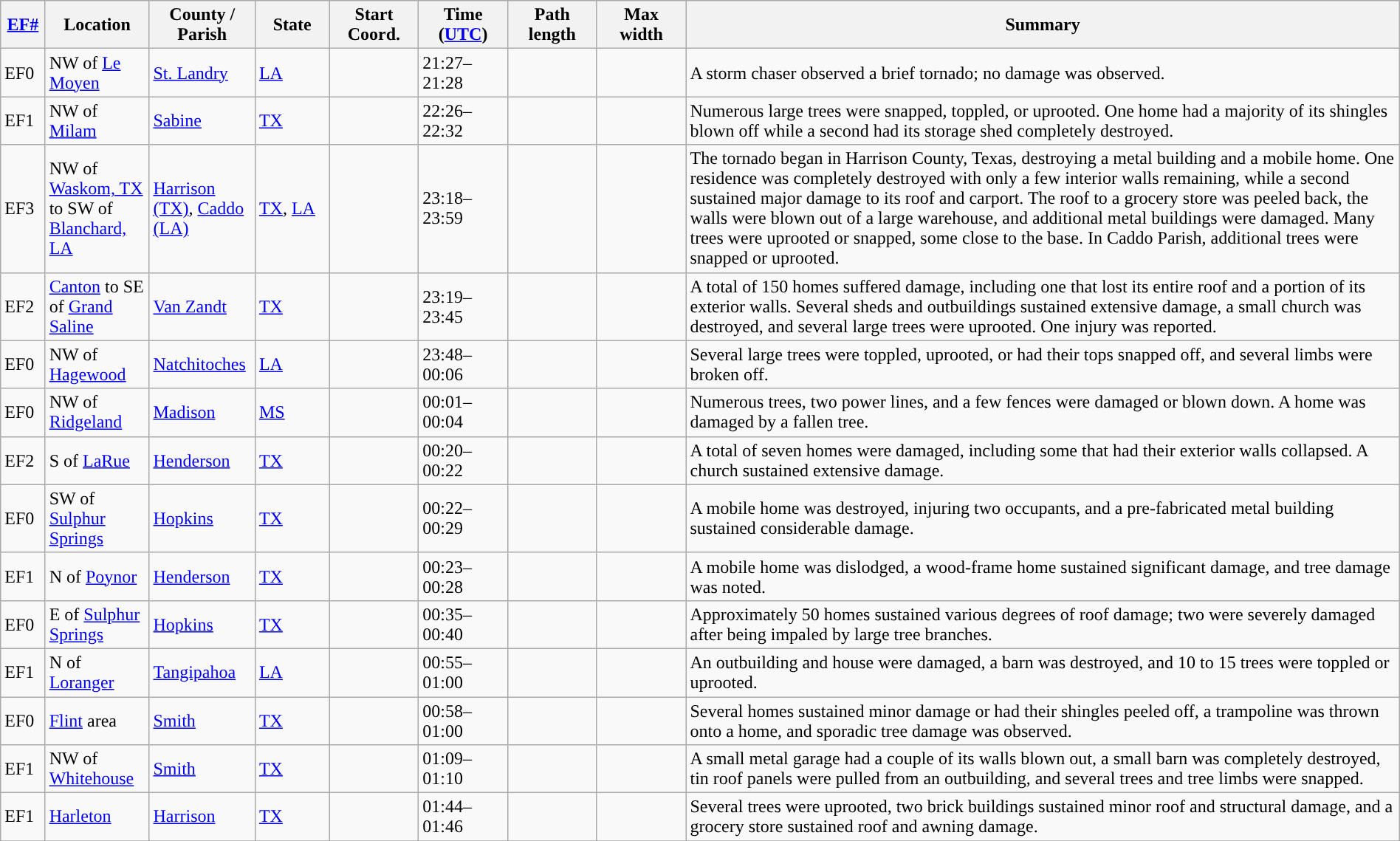<table class="wikitable sortable" style="width:100%;">
<tr>
<th scope="col" width="3%" align="center"><a href='#'>EF#</a></th>
<th scope="col" width="7%" align="center" class="unsortable">Location</th>
<th scope="col" width="6%" align="center" class="unsortable">County / Parish</th>
<th scope="col" width="5%" align="center">State</th>
<th scope="col" width="6%" align="center">Start Coord.</th>
<th scope="col" width="6%" align="center">Time (<a href='#'>UTC</a>)</th>
<th scope="col" width="6%" align="center">Path length</th>
<th scope="col" width="6%" align="center">Max width</th>
<th scope="col" width="48%" class="unsortable" align="center">Summary</th>
</tr>
<tr>
<td>EF0</td>
<td>NW of <a href='#'>Le Moyen</a></td>
<td><a href='#'>St. Landry</a></td>
<td><a href='#'>LA</a></td>
<td></td>
<td>21:27–21:28</td>
<td></td>
<td></td>
<td>A storm chaser observed a brief tornado; no damage was observed.</td>
</tr>
<tr>
<td>EF1</td>
<td>NW of <a href='#'>Milam</a></td>
<td><a href='#'>Sabine</a></td>
<td><a href='#'>TX</a></td>
<td></td>
<td>22:26–22:32</td>
<td></td>
<td></td>
<td>Numerous large trees were snapped, toppled, or uprooted. One home had a majority of its shingles blown off while a second had its storage shed completely destroyed.</td>
</tr>
<tr>
<td>EF3</td>
<td>NW of <a href='#'>Waskom, TX</a> to SW of <a href='#'>Blanchard, LA</a></td>
<td><a href='#'>Harrison (TX)</a>, <a href='#'>Caddo (LA)</a></td>
<td><a href='#'>TX</a>, <a href='#'>LA</a></td>
<td></td>
<td>23:18–23:59</td>
<td></td>
<td></td>
<td>The tornado began in Harrison County, Texas, destroying a metal building and a mobile home. One residence was completely destroyed with only a few interior walls remaining, while a second sustained major damage to its roof and carport. The roof to a grocery store was peeled back, the walls were blown out of a large warehouse, and additional metal buildings were damaged. Many trees were uprooted or snapped, some close to the base. In Caddo Parish, additional trees were snapped or uprooted.</td>
</tr>
<tr>
<td>EF2</td>
<td><a href='#'>Canton</a> to SE of <a href='#'>Grand Saline</a></td>
<td><a href='#'>Van Zandt</a></td>
<td><a href='#'>TX</a></td>
<td></td>
<td>23:19–23:45</td>
<td></td>
<td></td>
<td>A total of 150 homes suffered damage, including one that lost its entire roof and a portion of its exterior walls. Several sheds and outbuildings sustained extensive damage, a small church was destroyed, and several large trees were uprooted. One injury was reported.</td>
</tr>
<tr>
<td>EF0</td>
<td>NW of <a href='#'>Hagewood</a></td>
<td><a href='#'>Natchitoches</a></td>
<td><a href='#'>LA</a></td>
<td></td>
<td>23:48–00:06</td>
<td></td>
<td></td>
<td>Several large trees were toppled, uprooted, or had their tops snapped off, and several limbs were broken off.</td>
</tr>
<tr>
<td>EF0</td>
<td>NW of <a href='#'>Ridgeland</a></td>
<td><a href='#'>Madison</a></td>
<td><a href='#'>MS</a></td>
<td></td>
<td>00:01–00:04</td>
<td></td>
<td></td>
<td>Numerous trees, two power lines, and a few fences were damaged or blown down. A home was damaged by a fallen tree.</td>
</tr>
<tr>
<td>EF2</td>
<td>S of <a href='#'>LaRue</a></td>
<td><a href='#'>Henderson</a></td>
<td><a href='#'>TX</a></td>
<td></td>
<td>00:20–00:22</td>
<td></td>
<td></td>
<td>A total of seven homes were damaged, including some that had their exterior walls collapsed. A church sustained extensive damage.</td>
</tr>
<tr>
<td>EF0</td>
<td>SW of <a href='#'>Sulphur Springs</a></td>
<td><a href='#'>Hopkins</a></td>
<td><a href='#'>TX</a></td>
<td></td>
<td>00:22–00:29</td>
<td></td>
<td></td>
<td>A mobile home was destroyed, injuring two occupants, and a pre-fabricated metal building sustained considerable damage.</td>
</tr>
<tr>
<td>EF1</td>
<td>N of <a href='#'>Poynor</a></td>
<td><a href='#'>Henderson</a></td>
<td><a href='#'>TX</a></td>
<td></td>
<td>00:23–00:28</td>
<td></td>
<td></td>
<td>A mobile home was dislodged, a wood-frame home sustained significant damage, and tree damage was noted.</td>
</tr>
<tr>
<td>EF0</td>
<td>E of <a href='#'>Sulphur Springs</a></td>
<td><a href='#'>Hopkins</a></td>
<td><a href='#'>TX</a></td>
<td></td>
<td>00:35–00:40</td>
<td></td>
<td></td>
<td>Approximately 50 homes sustained various degrees of roof damage; two were severely damaged after being impaled by large tree branches.</td>
</tr>
<tr>
<td>EF1</td>
<td>N of <a href='#'>Loranger</a></td>
<td><a href='#'>Tangipahoa</a></td>
<td><a href='#'>LA</a></td>
<td></td>
<td>00:55–01:00</td>
<td></td>
<td></td>
<td>An outbuilding and house were damaged, a barn was destroyed, and 10 to 15 trees were toppled or uprooted.</td>
</tr>
<tr>
<td>EF0</td>
<td><a href='#'>Flint</a> area</td>
<td><a href='#'>Smith</a></td>
<td><a href='#'>TX</a></td>
<td></td>
<td>00:58–01:00</td>
<td></td>
<td></td>
<td>Several homes sustained minor damage or had their shingles peeled off, a trampoline was thrown onto a home, and sporadic tree damage was observed.</td>
</tr>
<tr>
<td>EF1</td>
<td>NW of <a href='#'>Whitehouse</a></td>
<td><a href='#'>Smith</a></td>
<td><a href='#'>TX</a></td>
<td></td>
<td>01:09–01:10</td>
<td></td>
<td></td>
<td>A small metal garage had a couple of its walls blown out, a small barn was completely destroyed, tin roof panels were pulled from an outbuilding, and several trees and tree limbs were snapped.</td>
</tr>
<tr>
<td>EF1</td>
<td><a href='#'>Harleton</a></td>
<td><a href='#'>Harrison</a></td>
<td><a href='#'>TX</a></td>
<td></td>
<td>01:44–01:46</td>
<td></td>
<td></td>
<td>Several trees were uprooted, two brick buildings sustained minor roof and structural damage, and a grocery store sustained roof and awning damage.</td>
</tr>
<tr>
</tr>
</table>
